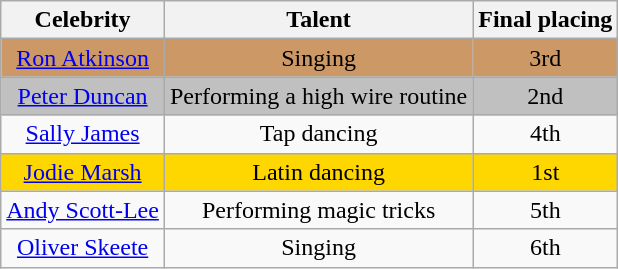<table class="wikitable sortable plainrowheaders" style="text-align:center;">
<tr>
<th class="unsortable">Celebrity</th>
<th class="unsortable">Talent</th>
<th>Final placing</th>
</tr>
<tr style="background:#c96;">
<td><a href='#'>Ron Atkinson</a></td>
<td>Singing</td>
<td>3rd</td>
</tr>
<tr style="background:silver;">
<td><a href='#'>Peter Duncan</a></td>
<td>Performing a high wire routine</td>
<td>2nd</td>
</tr>
<tr>
<td><a href='#'>Sally James</a></td>
<td>Tap dancing</td>
<td>4th</td>
</tr>
<tr style="background:gold;">
<td><a href='#'>Jodie Marsh</a></td>
<td>Latin dancing</td>
<td>1st</td>
</tr>
<tr>
<td><a href='#'>Andy Scott-Lee</a></td>
<td>Performing magic tricks</td>
<td>5th</td>
</tr>
<tr>
<td><a href='#'>Oliver Skeete</a></td>
<td>Singing</td>
<td>6th</td>
</tr>
</table>
